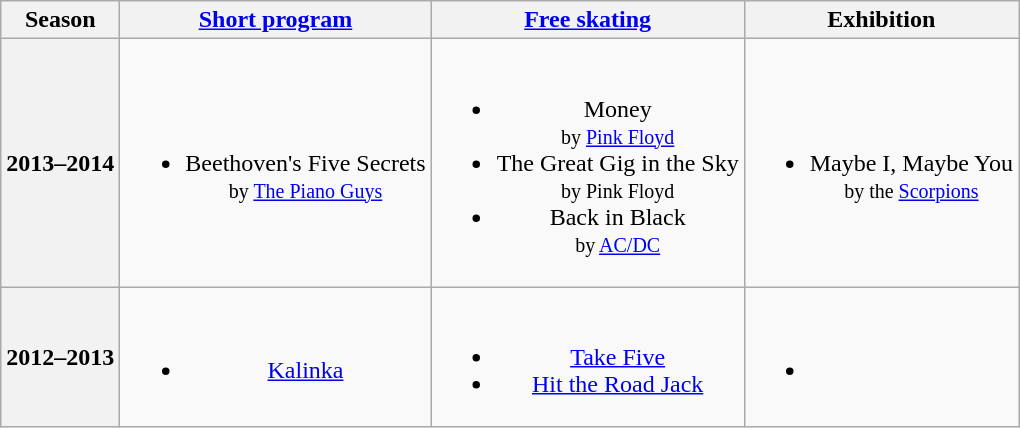<table class=wikitable style=text-align:center>
<tr>
<th>Season</th>
<th><a href='#'>Short program</a></th>
<th><a href='#'>Free skating</a></th>
<th>Exhibition</th>
</tr>
<tr>
<th>2013–2014 <br> </th>
<td><br><ul><li>Beethoven's Five Secrets <br><small> by <a href='#'>The Piano Guys</a> </small></li></ul></td>
<td><br><ul><li>Money <br><small> by <a href='#'>Pink Floyd</a> </small></li><li>The Great Gig in the Sky <br><small> by Pink Floyd </small></li><li>Back in Black <br><small> by <a href='#'>AC/DC</a> </small></li></ul></td>
<td><br><ul><li>Maybe I, Maybe You <br><small> by the <a href='#'>Scorpions</a> </small></li></ul></td>
</tr>
<tr>
<th>2012–2013 <br> </th>
<td><br><ul><li><a href='#'>Kalinka</a></li></ul></td>
<td><br><ul><li><a href='#'>Take Five</a></li><li><a href='#'>Hit the Road Jack</a></li></ul></td>
<td><br><ul><li></li></ul></td>
</tr>
</table>
